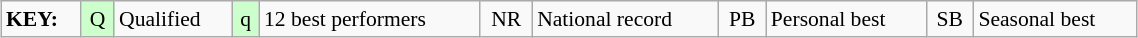<table class="wikitable" style="margin:0.5em auto; font-size:90%;position:relative;" width=60%>
<tr>
<td><strong>KEY:</strong></td>
<td bgcolor=ccffcc align=center>Q</td>
<td>Qualified</td>
<td bgcolor=ccffcc align=center>q</td>
<td>12 best performers</td>
<td align=center>NR</td>
<td>National record</td>
<td align=center>PB</td>
<td>Personal best</td>
<td align=center>SB</td>
<td>Seasonal best</td>
</tr>
</table>
